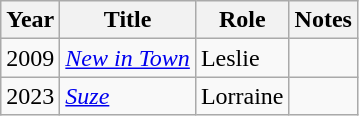<table class="wikitable sortable">
<tr>
<th>Year</th>
<th>Title</th>
<th>Role</th>
<th class="unsortable">Notes</th>
</tr>
<tr>
<td>2009</td>
<td><em><a href='#'>New in Town</a></em></td>
<td>Leslie</td>
<td></td>
</tr>
<tr>
<td>2023</td>
<td><em><a href='#'>Suze</a></em></td>
<td>Lorraine</td>
<td></td>
</tr>
</table>
